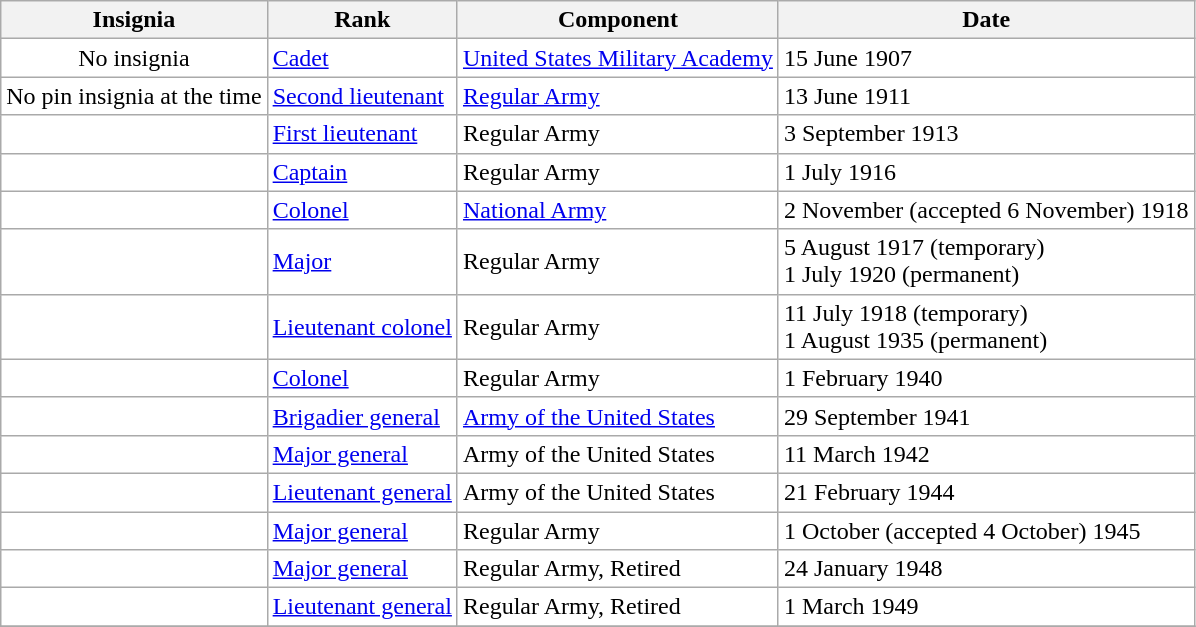<table class="wikitable" style="background:white">
<tr>
<th>Insignia</th>
<th>Rank</th>
<th>Component</th>
<th>Date</th>
</tr>
<tr>
<td align="center">No insignia</td>
<td><a href='#'>Cadet</a></td>
<td><a href='#'>United States Military Academy</a></td>
<td>15 June 1907</td>
</tr>
<tr>
<td align="center">No pin insignia at the time</td>
<td><a href='#'>Second lieutenant</a></td>
<td><a href='#'>Regular Army</a></td>
<td>13 June 1911</td>
</tr>
<tr>
<td align="center"></td>
<td><a href='#'>First lieutenant</a></td>
<td>Regular Army</td>
<td>3 September 1913</td>
</tr>
<tr>
<td align="center"></td>
<td><a href='#'>Captain</a></td>
<td>Regular Army</td>
<td>1 July 1916</td>
</tr>
<tr>
<td align="center"></td>
<td><a href='#'>Colonel</a></td>
<td><a href='#'>National Army</a></td>
<td>2 November (accepted 6 November) 1918</td>
</tr>
<tr>
<td align="center"></td>
<td><a href='#'>Major</a></td>
<td>Regular Army</td>
<td>5 August 1917 (temporary)<br>1 July 1920 (permanent)</td>
</tr>
<tr>
<td align="center"></td>
<td><a href='#'>Lieutenant colonel</a></td>
<td>Regular Army</td>
<td>11 July 1918 (temporary)<br>1 August 1935 (permanent)</td>
</tr>
<tr>
<td align="center"></td>
<td><a href='#'>Colonel</a></td>
<td>Regular Army</td>
<td>1 February 1940</td>
</tr>
<tr>
<td align="center"></td>
<td><a href='#'>Brigadier general</a></td>
<td><a href='#'>Army of the United States</a></td>
<td>29 September 1941</td>
</tr>
<tr>
<td align="center"></td>
<td><a href='#'>Major general</a></td>
<td>Army of the United States</td>
<td>11 March 1942</td>
</tr>
<tr>
<td align="center"></td>
<td><a href='#'>Lieutenant general</a></td>
<td>Army of the United States</td>
<td>21 February 1944</td>
</tr>
<tr>
<td align="center"></td>
<td><a href='#'>Major general</a></td>
<td>Regular Army</td>
<td>1 October (accepted 4 October) 1945</td>
</tr>
<tr>
<td align="center"></td>
<td><a href='#'>Major general</a></td>
<td>Regular Army, Retired</td>
<td>24 January 1948</td>
</tr>
<tr>
<td align="center"></td>
<td><a href='#'>Lieutenant general</a></td>
<td>Regular Army, Retired</td>
<td>1 March 1949</td>
</tr>
<tr>
</tr>
</table>
